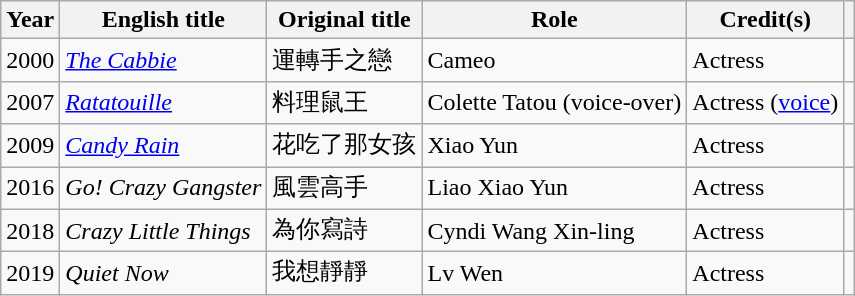<table class="wikitable sortable">
<tr>
<th>Year</th>
<th>English title</th>
<th>Original title</th>
<th>Role</th>
<th>Credit(s)</th>
<th></th>
</tr>
<tr>
<td>2000</td>
<td><em><a href='#'>The Cabbie</a></em></td>
<td>運轉手之戀</td>
<td>Cameo</td>
<td>Actress</td>
<td style="text-align: center;"></td>
</tr>
<tr>
<td>2007</td>
<td><em><a href='#'>Ratatouille</a></em></td>
<td>料理鼠王</td>
<td>Colette Tatou (voice-over)</td>
<td>Actress (<a href='#'>voice</a>)</td>
<td style="text-align: center;"></td>
</tr>
<tr>
<td>2009</td>
<td><em><a href='#'>Candy Rain</a></em></td>
<td>花吃了那女孩</td>
<td>Xiao Yun</td>
<td>Actress</td>
<td style="text-align: center;"></td>
</tr>
<tr>
<td>2016</td>
<td><em>Go! Crazy Gangster</em></td>
<td>風雲高手</td>
<td>Liao Xiao Yun</td>
<td>Actress</td>
<td style="text-align: center;"></td>
</tr>
<tr>
<td>2018</td>
<td><em>Crazy Little Things</em></td>
<td>為你寫詩</td>
<td>Cyndi Wang Xin-ling</td>
<td>Actress</td>
<td style="text-align: center;"></td>
</tr>
<tr>
<td>2019</td>
<td><em>Quiet Now</em></td>
<td>我想靜靜</td>
<td>Lv Wen</td>
<td>Actress</td>
<td style="text-align: center;"></td>
</tr>
</table>
